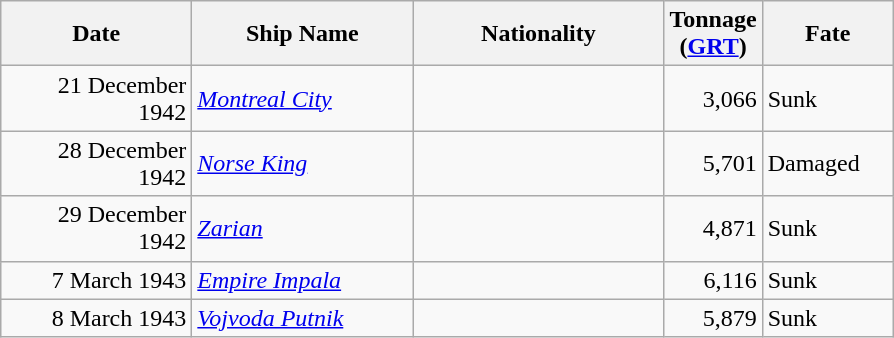<table class="wikitable sortable">
<tr>
<th width="120px">Date</th>
<th width="140px">Ship Name</th>
<th width="160px">Nationality</th>
<th width="25px">Tonnage<br>(<a href='#'>GRT</a>)</th>
<th width="80px">Fate</th>
</tr>
<tr>
<td align="right">21 December 1942</td>
<td align="left"><a href='#'><em>Montreal City</em></a></td>
<td align="left"></td>
<td align="right">3,066</td>
<td align="left">Sunk</td>
</tr>
<tr>
<td align="right">28 December 1942</td>
<td align="left"><a href='#'><em>Norse King</em></a></td>
<td align="left"></td>
<td align="right">5,701</td>
<td align="left">Damaged</td>
</tr>
<tr>
<td align="right">29 December 1942</td>
<td align="left"><a href='#'><em>Zarian</em></a></td>
<td align="left"></td>
<td align="right">4,871</td>
<td align="left">Sunk</td>
</tr>
<tr>
<td align="right">7 March 1943</td>
<td align="left"><a href='#'><em>Empire Impala</em></a></td>
<td align="left"></td>
<td align="right">6,116</td>
<td align="left">Sunk</td>
</tr>
<tr>
<td align="right">8 March 1943</td>
<td align="left"><a href='#'><em>Vojvoda Putnik</em></a></td>
<td align="left"></td>
<td align="right">5,879</td>
<td align="left">Sunk</td>
</tr>
</table>
